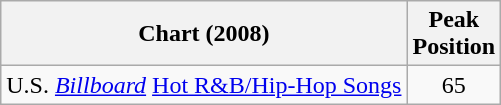<table class="wikitable">
<tr>
<th align="left">Chart (2008)</th>
<th align="left">Peak<br>Position</th>
</tr>
<tr>
<td>U.S. <a href='#'><em>Billboard</em></a> <a href='#'>Hot R&B/Hip-Hop Songs</a></td>
<td align="center">65</td>
</tr>
</table>
